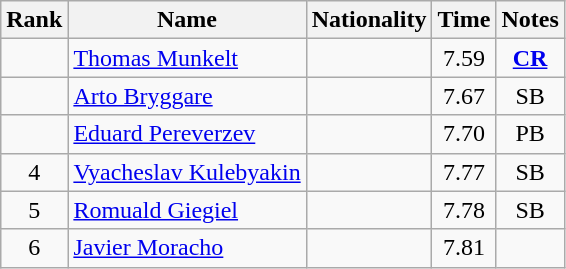<table class="wikitable sortable" style="text-align:center">
<tr>
<th>Rank</th>
<th>Name</th>
<th>Nationality</th>
<th>Time</th>
<th>Notes</th>
</tr>
<tr>
<td></td>
<td align="left"><a href='#'>Thomas Munkelt</a></td>
<td align=left></td>
<td>7.59</td>
<td><strong><a href='#'>CR</a></strong></td>
</tr>
<tr>
<td></td>
<td align="left"><a href='#'>Arto Bryggare</a></td>
<td align=left></td>
<td>7.67</td>
<td>SB</td>
</tr>
<tr>
<td></td>
<td align="left"><a href='#'>Eduard Pereverzev</a></td>
<td align=left></td>
<td>7.70</td>
<td>PB</td>
</tr>
<tr>
<td>4</td>
<td align="left"><a href='#'>Vyacheslav Kulebyakin</a></td>
<td align=left></td>
<td>7.77</td>
<td>SB</td>
</tr>
<tr>
<td>5</td>
<td align="left"><a href='#'>Romuald Giegiel</a></td>
<td align=left></td>
<td>7.78</td>
<td>SB</td>
</tr>
<tr>
<td>6</td>
<td align="left"><a href='#'>Javier Moracho</a></td>
<td align=left></td>
<td>7.81</td>
<td></td>
</tr>
</table>
